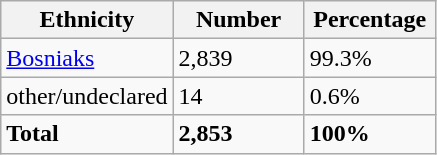<table class="wikitable">
<tr>
<th width="100px">Ethnicity</th>
<th width="80px">Number</th>
<th width="80px">Percentage</th>
</tr>
<tr>
<td><a href='#'>Bosniaks</a></td>
<td>2,839</td>
<td>99.3%</td>
</tr>
<tr>
<td>other/undeclared</td>
<td>14</td>
<td>0.6%</td>
</tr>
<tr>
<td><strong>Total</strong></td>
<td><strong>2,853</strong></td>
<td><strong>100%</strong></td>
</tr>
</table>
